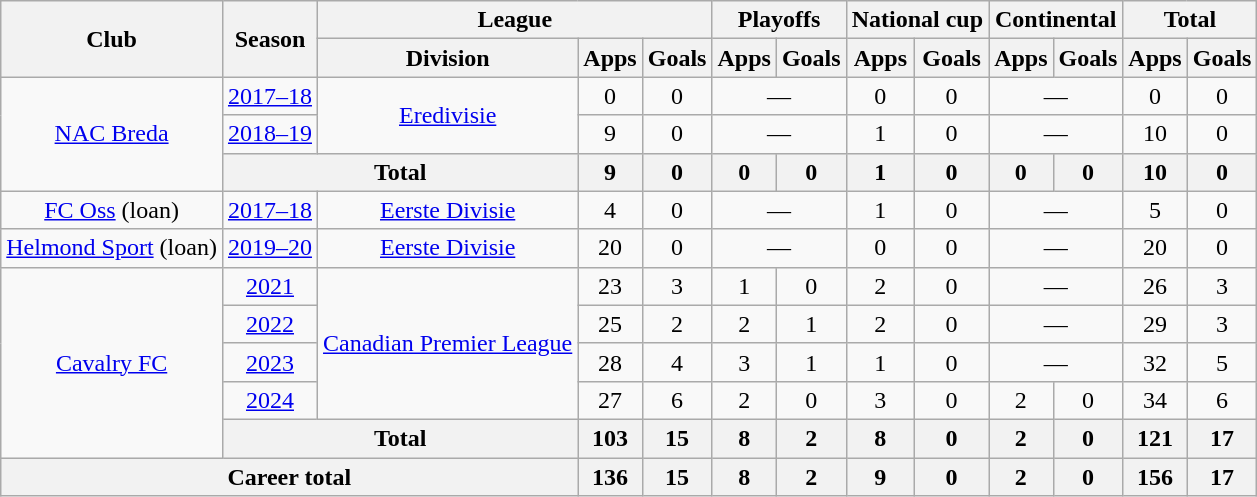<table class="wikitable" style="text-align: center;">
<tr>
<th rowspan="2">Club</th>
<th rowspan="2">Season</th>
<th colspan="3">League</th>
<th colspan="2">Playoffs</th>
<th colspan="2">National cup</th>
<th colspan="2">Continental</th>
<th colspan="2">Total</th>
</tr>
<tr>
<th>Division</th>
<th>Apps</th>
<th>Goals</th>
<th>Apps</th>
<th>Goals</th>
<th>Apps</th>
<th>Goals</th>
<th>Apps</th>
<th>Goals</th>
<th>Apps</th>
<th>Goals</th>
</tr>
<tr>
<td rowspan="3"><a href='#'>NAC Breda</a></td>
<td><a href='#'>2017–18</a></td>
<td rowspan=2><a href='#'>Eredivisie</a></td>
<td>0</td>
<td>0</td>
<td colspan="2">—</td>
<td>0</td>
<td>0</td>
<td colspan="2">—</td>
<td>0</td>
<td>0</td>
</tr>
<tr>
<td><a href='#'>2018–19</a></td>
<td>9</td>
<td>0</td>
<td colspan="2">—</td>
<td>1</td>
<td>0</td>
<td colspan="2">—</td>
<td>10</td>
<td>0</td>
</tr>
<tr>
<th colspan="2">Total</th>
<th>9</th>
<th>0</th>
<th>0</th>
<th>0</th>
<th>1</th>
<th>0</th>
<th>0</th>
<th>0</th>
<th>10</th>
<th>0</th>
</tr>
<tr>
<td><a href='#'>FC Oss</a> (loan)</td>
<td><a href='#'>2017–18</a></td>
<td><a href='#'>Eerste Divisie</a></td>
<td>4</td>
<td>0</td>
<td colspan="2">—</td>
<td>1</td>
<td>0</td>
<td colspan="2">—</td>
<td>5</td>
<td>0</td>
</tr>
<tr>
<td><a href='#'>Helmond Sport</a> (loan)</td>
<td><a href='#'>2019–20</a></td>
<td><a href='#'>Eerste Divisie</a></td>
<td>20</td>
<td>0</td>
<td colspan="2">—</td>
<td>0</td>
<td>0</td>
<td colspan="2">—</td>
<td>20</td>
<td>0</td>
</tr>
<tr>
<td rowspan="5"><a href='#'>Cavalry FC</a></td>
<td><a href='#'>2021</a></td>
<td rowspan=4><a href='#'>Canadian Premier League</a></td>
<td>23</td>
<td>3</td>
<td>1</td>
<td>0</td>
<td>2</td>
<td>0</td>
<td colspan="2">—</td>
<td>26</td>
<td>3</td>
</tr>
<tr>
<td><a href='#'>2022</a></td>
<td>25</td>
<td>2</td>
<td>2</td>
<td>1</td>
<td>2</td>
<td>0</td>
<td colspan="2">—</td>
<td>29</td>
<td>3</td>
</tr>
<tr>
<td><a href='#'>2023</a></td>
<td>28</td>
<td>4</td>
<td>3</td>
<td>1</td>
<td>1</td>
<td>0</td>
<td colspan="2">—</td>
<td>32</td>
<td>5</td>
</tr>
<tr>
<td><a href='#'>2024</a></td>
<td>27</td>
<td>6</td>
<td>2</td>
<td>0</td>
<td>3</td>
<td>0</td>
<td>2</td>
<td>0</td>
<td>34</td>
<td>6</td>
</tr>
<tr>
<th colspan="2">Total</th>
<th>103</th>
<th>15</th>
<th>8</th>
<th>2</th>
<th>8</th>
<th>0</th>
<th>2</th>
<th>0</th>
<th>121</th>
<th>17</th>
</tr>
<tr>
<th colspan="3">Career total</th>
<th>136</th>
<th>15</th>
<th>8</th>
<th>2</th>
<th>9</th>
<th>0</th>
<th>2</th>
<th>0</th>
<th>156</th>
<th>17</th>
</tr>
</table>
